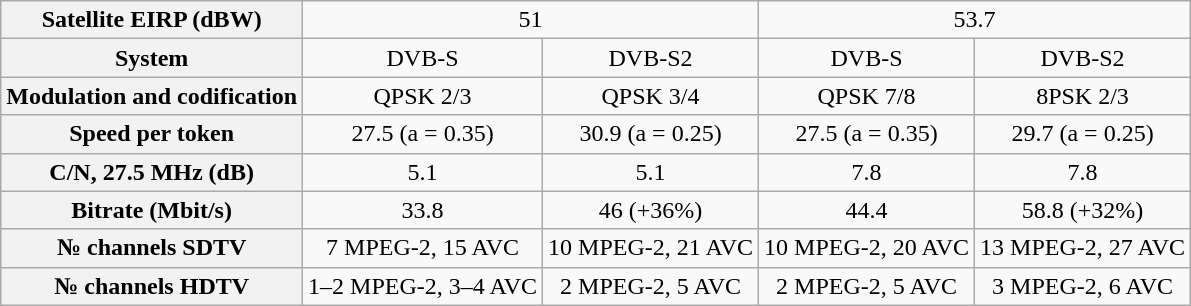<table class="wikitable" style="text-align:center;">
<tr>
<th>Satellite EIRP (dBW)</th>
<td colspan="2">51</td>
<td colspan="2">53.7</td>
</tr>
<tr>
<th>System</th>
<td>DVB-S</td>
<td>DVB-S2</td>
<td>DVB-S</td>
<td>DVB-S2</td>
</tr>
<tr>
<th>Modulation and codification</th>
<td>QPSK 2/3</td>
<td>QPSK 3/4</td>
<td>QPSK 7/8</td>
<td>8PSK 2/3</td>
</tr>
<tr>
<th>Speed per token</th>
<td>27.5 (a = 0.35)</td>
<td>30.9 (a = 0.25)</td>
<td>27.5 (a = 0.35)</td>
<td>29.7 (a = 0.25)</td>
</tr>
<tr>
<th>C/N, 27.5 MHz (dB)</th>
<td>5.1</td>
<td>5.1</td>
<td>7.8</td>
<td>7.8</td>
</tr>
<tr>
<th>Bitrate (Mbit/s)</th>
<td>33.8</td>
<td>46 (+36%)</td>
<td>44.4</td>
<td>58.8 (+32%)</td>
</tr>
<tr>
<th>№ channels SDTV</th>
<td>7 MPEG-2, 15 AVC</td>
<td>10 MPEG-2, 21 AVC</td>
<td>10 MPEG-2, 20 AVC</td>
<td>13 MPEG-2, 27 AVC</td>
</tr>
<tr>
<th>№ channels HDTV</th>
<td>1–2 MPEG-2, 3–4 AVC</td>
<td>2 MPEG-2, 5 AVC</td>
<td>2 MPEG-2, 5 AVC</td>
<td>3 MPEG-2, 6 AVC</td>
</tr>
</table>
